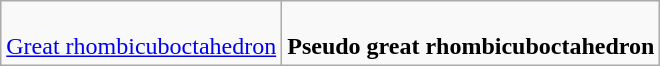<table class="wikitable">
<tr valign=top>
<td><br><a href='#'>Great rhombicuboctahedron</a></td>
<td><br><strong>Pseudo great rhombicuboctahedron</strong></td>
</tr>
</table>
